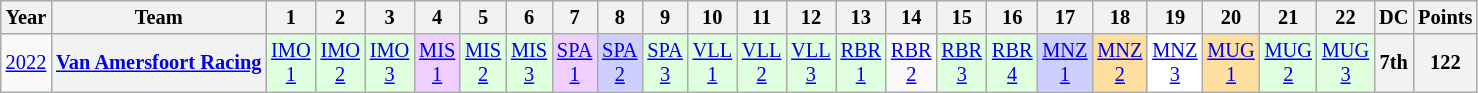<table class="wikitable" style="text-align:center; font-size:85%;">
<tr>
<th>Year</th>
<th>Team</th>
<th>1</th>
<th>2</th>
<th>3</th>
<th>4</th>
<th>5</th>
<th>6</th>
<th>7</th>
<th>8</th>
<th>9</th>
<th>10</th>
<th>11</th>
<th>12</th>
<th>13</th>
<th>14</th>
<th>15</th>
<th>16</th>
<th>17</th>
<th>18</th>
<th>19</th>
<th>20</th>
<th>21</th>
<th>22</th>
<th>DC</th>
<th>Points</th>
</tr>
<tr>
<td><a href='#'>2022</a></td>
<th nowrap><a href='#'>Van Amersfoort Racing</a></th>
<td style="background:#DFFFDF;"><a href='#'>IMO<br>1</a><br></td>
<td style="background:#DFFFDF;"><a href='#'>IMO<br>2</a><br></td>
<td style="background:#DFFFDF;"><a href='#'>IMO<br>3</a><br></td>
<td style="background:#EFCFFF;"><a href='#'>MIS<br>1</a><br></td>
<td style="background:#DFFFDF;"><a href='#'>MIS<br>2</a><br></td>
<td style="background:#DFFFDF;"><a href='#'>MIS<br>3</a><br></td>
<td style="background:#EFCFFF;"><a href='#'>SPA<br>1</a><br></td>
<td style="background:#CFCFFF;"><a href='#'>SPA<br>2</a><br></td>
<td style="background:#DFFFDF;"><a href='#'>SPA<br>3</a><br></td>
<td style="background:#DFFFDF;"><a href='#'>VLL<br>1</a><br></td>
<td style="background:#DFFFDF;"><a href='#'>VLL<br>2</a><br></td>
<td style="background:#DFFFDF;"><a href='#'>VLL<br>3</a><br></td>
<td style="background:#DFFFDF;"><a href='#'>RBR<br>1</a><br></td>
<td><a href='#'>RBR<br>2</a></td>
<td style="background:#DFFFDF;"><a href='#'>RBR<br>3</a><br></td>
<td style="background:#DFFFDF;"><a href='#'>RBR<br>4</a><br></td>
<td style="background:#CFCFFF;"><a href='#'>MNZ<br>1</a><br></td>
<td style="background:#FFDF9F;"><a href='#'>MNZ<br>2</a><br></td>
<td style="background:#FFFFFF;"><a href='#'>MNZ<br>3</a><br></td>
<td style="background:#FFDF9F;"><a href='#'>MUG<br>1</a><br></td>
<td style="background:#DFFFDF;"><a href='#'>MUG<br>2</a><br></td>
<td style="background:#DFFFDF;"><a href='#'>MUG<br>3</a><br></td>
<th>7th</th>
<th>122</th>
</tr>
</table>
